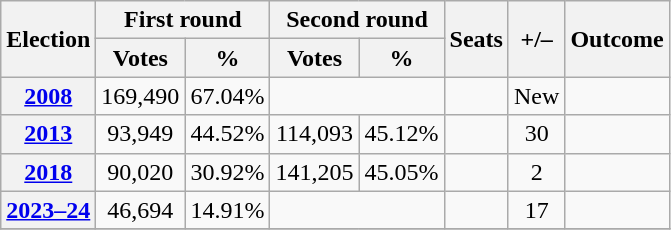<table class=wikitable style=text-align:center>
<tr>
<th rowspan=2>Election</th>
<th colspan=2>First round</th>
<th colspan=2>Second round</th>
<th rowspan=2>Seats</th>
<th rowspan=2>+/–</th>
<th rowspan=2>Outcome</th>
</tr>
<tr>
<th>Votes</th>
<th>%</th>
<th>Votes</th>
<th>%</th>
</tr>
<tr>
<th><a href='#'>2008</a></th>
<td>169,490</td>
<td>67.04%</td>
<td colspan="2"></td>
<td></td>
<td>New</td>
<td></td>
</tr>
<tr>
<th><a href='#'>2013</a></th>
<td>93,949</td>
<td>44.52%</td>
<td>114,093</td>
<td>45.12%</td>
<td></td>
<td> 30</td>
<td></td>
</tr>
<tr>
<th><a href='#'>2018</a></th>
<td>90,020</td>
<td>30.92%</td>
<td>141,205</td>
<td>45.05%</td>
<td></td>
<td> 2</td>
<td></td>
</tr>
<tr>
<th><a href='#'>2023–24</a></th>
<td>46,694</td>
<td>14.91%</td>
<td colspan="2"></td>
<td></td>
<td> 17</td>
<td></td>
</tr>
<tr>
</tr>
</table>
